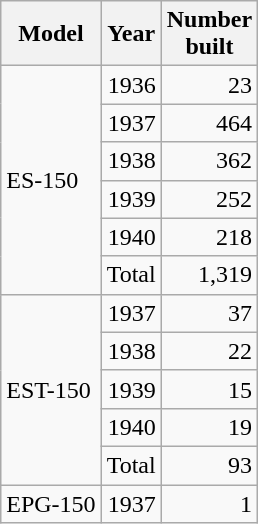<table class="wikitable">
<tr>
<th>Model</th>
<th>Year</th>
<th>Number<br>built</th>
</tr>
<tr>
<td rowspan=6>ES-150</td>
<td align=right>1936</td>
<td align=right>23</td>
</tr>
<tr>
<td align=right>1937</td>
<td align=right>464</td>
</tr>
<tr>
<td align=right>1938</td>
<td align=right>362</td>
</tr>
<tr>
<td align=right>1939</td>
<td align=right>252</td>
</tr>
<tr>
<td align=right>1940</td>
<td align=right>218</td>
</tr>
<tr>
<td>Total</td>
<td align=right>1,319</td>
</tr>
<tr>
<td rowspan=5>EST-150</td>
<td align=right>1937</td>
<td align=right>37</td>
</tr>
<tr>
<td align=right>1938</td>
<td align=right>22</td>
</tr>
<tr>
<td align=right>1939</td>
<td align=right>15</td>
</tr>
<tr>
<td align=right>1940</td>
<td align=right>19</td>
</tr>
<tr>
<td>Total</td>
<td align=right>93</td>
</tr>
<tr>
<td>EPG-150</td>
<td align=right>1937</td>
<td align=right>1</td>
</tr>
</table>
